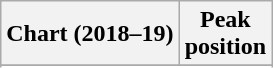<table class="wikitable sortable plainrowheaders" style="text-align:center">
<tr>
<th scope="col">Chart (2018–19)</th>
<th scope="col">Peak<br>position</th>
</tr>
<tr>
</tr>
<tr>
</tr>
</table>
